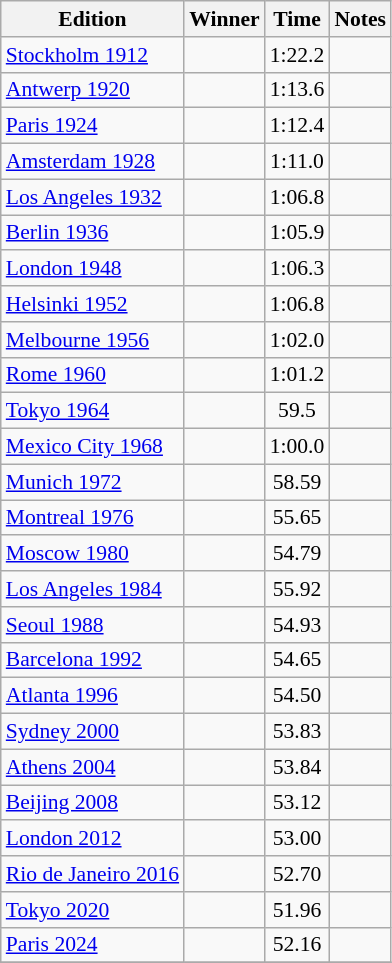<table class="wikitable" style="font-size:90%;">
<tr>
<th>Edition</th>
<th>Winner</th>
<th>Time</th>
<th>Notes</th>
</tr>
<tr>
<td> <a href='#'>Stockholm 1912</a></td>
<td></td>
<td align="center">1:22.2</td>
<td></td>
</tr>
<tr>
<td> <a href='#'>Antwerp 1920</a></td>
<td></td>
<td align="center">1:13.6</td>
<td align="center"></td>
</tr>
<tr>
<td> <a href='#'>Paris 1924</a></td>
<td></td>
<td align="center">1:12.4</td>
<td align="center"></td>
</tr>
<tr>
<td> <a href='#'>Amsterdam 1928</a></td>
<td></td>
<td align="center">1:11.0</td>
<td align="center"></td>
</tr>
<tr>
<td> <a href='#'>Los Angeles 1932</a></td>
<td></td>
<td align="center">1:06.8</td>
<td align="center"></td>
</tr>
<tr>
<td> <a href='#'>Berlin 1936</a></td>
<td></td>
<td align="center">1:05.9</td>
<td align="center"></td>
</tr>
<tr>
<td> <a href='#'>London 1948</a></td>
<td></td>
<td align="center">1:06.3</td>
<td align="center"></td>
</tr>
<tr>
<td> <a href='#'>Helsinki 1952</a></td>
<td></td>
<td align="center">1:06.8</td>
<td align="center"></td>
</tr>
<tr>
<td> <a href='#'>Melbourne 1956</a></td>
<td></td>
<td align="center">1:02.0</td>
<td align="center"></td>
</tr>
<tr>
<td> <a href='#'>Rome 1960</a></td>
<td></td>
<td align="center">1:01.2</td>
<td align="center"></td>
</tr>
<tr>
<td> <a href='#'>Tokyo 1964</a></td>
<td></td>
<td align="center">59.5</td>
<td align="center"></td>
</tr>
<tr>
<td> <a href='#'>Mexico City 1968</a></td>
<td></td>
<td align="center">1:00.0</td>
<td align="center"></td>
</tr>
<tr>
<td> <a href='#'>Munich 1972</a></td>
<td></td>
<td align="center">58.59</td>
<td align="center"></td>
</tr>
<tr>
<td> <a href='#'>Montreal 1976</a></td>
<td></td>
<td align="center">55.65</td>
<td align="center"></td>
</tr>
<tr>
<td> <a href='#'>Moscow 1980</a></td>
<td></td>
<td align="center">54.79</td>
<td align="center"></td>
</tr>
<tr>
<td> <a href='#'>Los Angeles 1984</a></td>
<td> </td>
<td align="center">55.92</td>
<td align="center"></td>
</tr>
<tr>
<td> <a href='#'>Seoul 1988</a></td>
<td></td>
<td align="center">54.93</td>
<td align="center"></td>
</tr>
<tr>
<td> <a href='#'>Barcelona 1992</a></td>
<td></td>
<td align="center">54.65</td>
<td align="center"></td>
</tr>
<tr>
<td> <a href='#'>Atlanta 1996</a></td>
<td></td>
<td align="center">54.50</td>
<td></td>
</tr>
<tr>
<td> <a href='#'>Sydney 2000</a></td>
<td></td>
<td align="center">53.83</td>
<td align="center"></td>
</tr>
<tr>
<td> <a href='#'>Athens 2004</a></td>
<td></td>
<td align="center">53.84</td>
<td></td>
</tr>
<tr>
<td> <a href='#'>Beijing 2008</a></td>
<td></td>
<td align="center">53.12</td>
<td align="center"></td>
</tr>
<tr>
<td> <a href='#'>London 2012</a></td>
<td></td>
<td align="center">53.00</td>
<td align="center"></td>
</tr>
<tr>
<td> <a href='#'>Rio de Janeiro 2016</a></td>
<td> </td>
<td align="center">52.70</td>
<td align="center"></td>
</tr>
<tr>
<td> <a href='#'>Tokyo 2020</a></td>
<td></td>
<td align="center">51.96</td>
<td align="center"></td>
</tr>
<tr>
<td> <a href='#'>Paris 2024</a></td>
<td></td>
<td align="center">52.16</td>
<td align="center"></td>
</tr>
<tr>
</tr>
</table>
